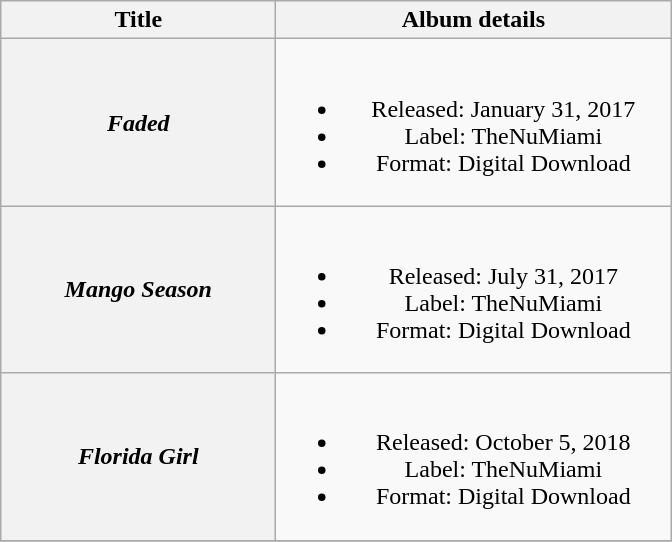<table class="wikitable plainrowheaders" style="text-align:center;">
<tr>
<th scope="col" rowspan="1" style="width:11em;">Title</th>
<th scope="col" rowspan="1" style="width:16em;">Album details</th>
</tr>
<tr>
<th scope="row"><em>Faded</em></th>
<td><br><ul><li>Released: January 31, 2017</li><li>Label: TheNuMiami</li><li>Format: Digital Download</li></ul></td>
</tr>
<tr>
<th scope="row"><em>Mango Season</em></th>
<td><br><ul><li>Released: July 31, 2017</li><li>Label: TheNuMiami</li><li>Format: Digital Download</li></ul></td>
</tr>
<tr>
<th scope="row"><em>Florida Girl</em></th>
<td><br><ul><li>Released: October 5, 2018</li><li>Label: TheNuMiami</li><li>Format: Digital Download</li></ul></td>
</tr>
<tr>
</tr>
</table>
